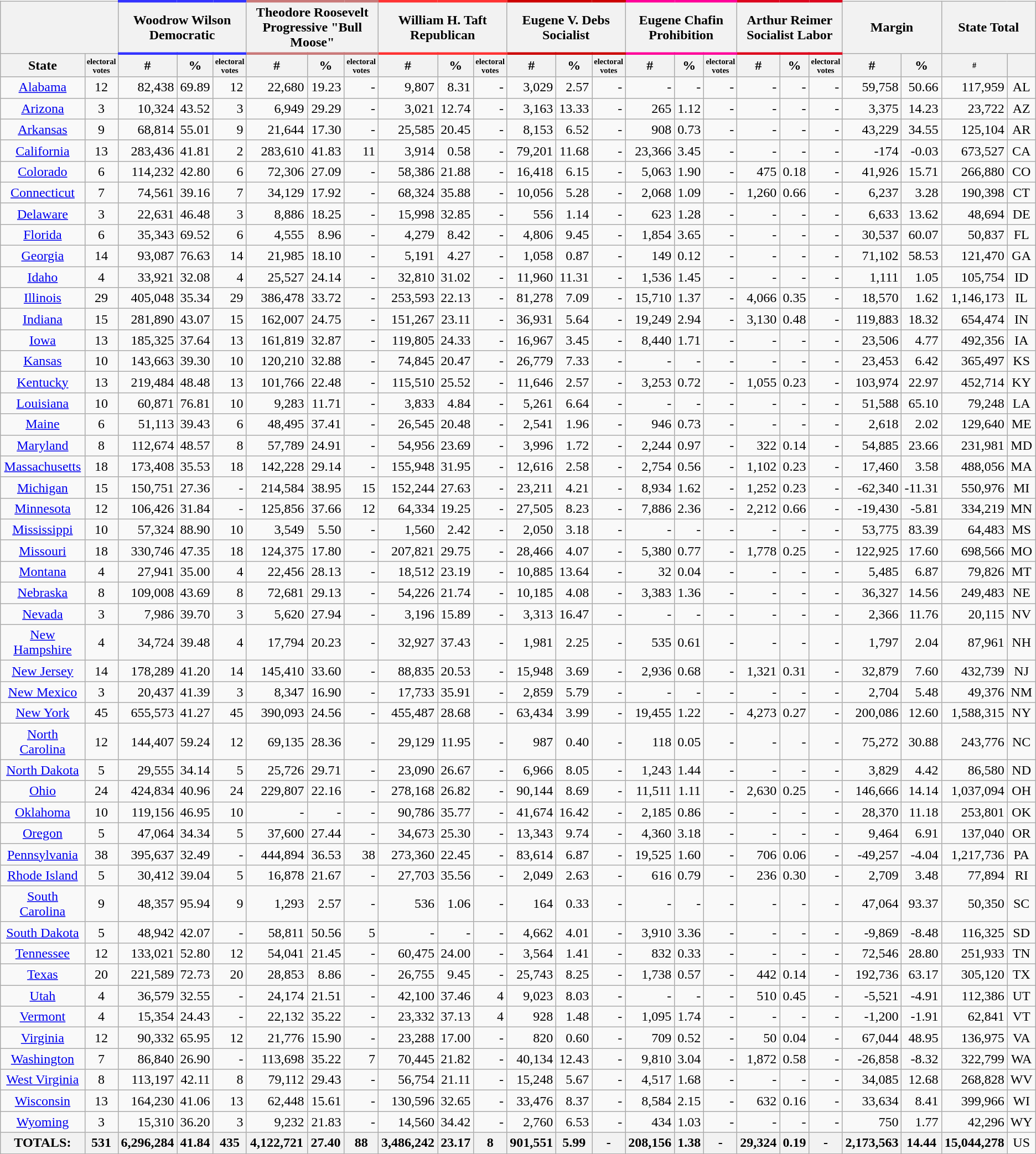<table class="wikitable sortable" style="text-align:right">
<tr>
<th colspan="2"></th>
<th colspan="3" style="border-top: solid #33f 3px; border-bottom: solid #33f 3px;">Woodrow Wilson<br>Democratic</th>
<th colspan="3" style="border-top: solid #c97979 3px; border-bottom: solid #c97979 3px;">Theodore Roosevelt<br>Progressive "Bull Moose"</th>
<th colspan="3" style="border-top: solid #f33 3px; border-bottom: solid #f33 3px;">William H. Taft<br>Republican</th>
<th colspan="3" style="border-top: solid #c00 3px; border-bottom: solid #c00 3px;">Eugene V. Debs<br>Socialist</th>
<th colspan="3" style="border-top: solid #f09 3px; border-bottom: solid #f09 3px;">Eugene Chafin<br>Prohibition</th>
<th colspan="3" style="border-top: solid #DD051D 3px; border-bottom: solid #DD051D 3px;">Arthur Reimer<br>Socialist Labor</th>
<th colspan="2" style="text-align:center;">Margin</th>
<th colspan="2" style="text-align:center;">State Total</th>
</tr>
<tr>
<th align="center">State</th>
<th style="text-align:center; font-size: 60%" data-sort-type="number">electoral<br>votes</th>
<th style="text-align:center;" data-sort-="" type="number">#</th>
<th style="text-align:center;" data-sort-="" type="number">%</th>
<th style="text-align:center; font-size: 60%" data-sort-type="number">electoral<br>votes</th>
<th style="text-align:center;" data-sort-="" type="number">#</th>
<th style="text-align:center;" data-sort-="" type="number">%</th>
<th style="text-align:center; font-size: 60%" data-sort-type="number">electoral<br>votes</th>
<th style="text-align:center;" data-sort-="" type="number">#</th>
<th style="text-align:center;" data-sort-="" type="number">%</th>
<th style="text-align:center; font-size: 60%" data-sort-type="number">electoral<br>votes</th>
<th style="text-align:center;" data-sort-="" type="number">#</th>
<th style="text-align:center;" data-sort-="" type="number">%</th>
<th style="text-align:center; font-size: 60%" data-sort-type="number">electoral<br>votes</th>
<th style="text-align:center;" data-sort-="" type="number">#</th>
<th style="text-align:center;" data-sort-="" type="number">%</th>
<th style="text-align:center; font-size: 60%" data-sort-type="number">electoral<br>votes</th>
<th style="text-align:center;" data-sort-="" type="number">#</th>
<th style="text-align:center;" data-sort-="" type="number">%</th>
<th style="text-align:center; font-size: 60%" data-sort-type="number">electoral<br>votes</th>
<th style="text-align:center;" data-sort-="" type="number">#</th>
<th style="text-align:center;" data-sort-="" type="number">%</th>
<th style="text-align:center; font-size: 60%" data-sort-type="number">#</th>
<th></th>
</tr>
<tr>
<td style="text-align:center;"><a href='#'>Alabama</a></td>
<td style="text-align:center;">12</td>
<td>82,438</td>
<td>69.89</td>
<td>12</td>
<td>22,680</td>
<td>19.23</td>
<td>-</td>
<td>9,807</td>
<td>8.31</td>
<td>-</td>
<td>3,029</td>
<td>2.57</td>
<td>-</td>
<td>-</td>
<td>-</td>
<td>-</td>
<td>-</td>
<td>-</td>
<td>-</td>
<td>59,758</td>
<td>50.66</td>
<td>117,959</td>
<td style="text-align:center;">AL</td>
</tr>
<tr>
<td style="text-align:center;"><a href='#'>Arizona</a></td>
<td style="text-align:center;">3</td>
<td>10,324</td>
<td>43.52</td>
<td>3</td>
<td>6,949</td>
<td>29.29</td>
<td>-</td>
<td>3,021</td>
<td>12.74</td>
<td>-</td>
<td>3,163</td>
<td>13.33</td>
<td>-</td>
<td>265</td>
<td>1.12</td>
<td>-</td>
<td>-</td>
<td>-</td>
<td>-</td>
<td>3,375</td>
<td>14.23</td>
<td>23,722</td>
<td style="text-align:center;">AZ</td>
</tr>
<tr>
<td style="text-align:center;"><a href='#'>Arkansas</a></td>
<td style="text-align:center;">9</td>
<td>68,814</td>
<td>55.01</td>
<td>9</td>
<td>21,644</td>
<td>17.30</td>
<td>-</td>
<td>25,585</td>
<td>20.45</td>
<td>-</td>
<td>8,153</td>
<td>6.52</td>
<td>-</td>
<td>908</td>
<td>0.73</td>
<td>-</td>
<td>-</td>
<td>-</td>
<td>-</td>
<td>43,229</td>
<td>34.55</td>
<td>125,104</td>
<td style="text-align:center;">AR</td>
</tr>
<tr>
<td style="text-align:center;"><a href='#'>California</a></td>
<td style="text-align:center;">13</td>
<td>283,436</td>
<td>41.81</td>
<td>2</td>
<td>283,610</td>
<td>41.83</td>
<td>11</td>
<td>3,914</td>
<td>0.58</td>
<td>-</td>
<td>79,201</td>
<td>11.68</td>
<td>-</td>
<td>23,366</td>
<td>3.45</td>
<td>-</td>
<td>-</td>
<td>-</td>
<td>-</td>
<td>-174</td>
<td>-0.03</td>
<td>673,527</td>
<td style="text-align:center;">CA</td>
</tr>
<tr>
<td style="text-align:center;"><a href='#'>Colorado</a></td>
<td style="text-align:center;">6</td>
<td>114,232</td>
<td>42.80</td>
<td>6</td>
<td>72,306</td>
<td>27.09</td>
<td>-</td>
<td>58,386</td>
<td>21.88</td>
<td>-</td>
<td>16,418</td>
<td>6.15</td>
<td>-</td>
<td>5,063</td>
<td>1.90</td>
<td>-</td>
<td>475</td>
<td>0.18</td>
<td>-</td>
<td>41,926</td>
<td>15.71</td>
<td>266,880</td>
<td style="text-align:center;">CO</td>
</tr>
<tr>
<td style="text-align:center;"><a href='#'>Connecticut</a></td>
<td style="text-align:center;">7</td>
<td>74,561</td>
<td>39.16</td>
<td>7</td>
<td>34,129</td>
<td>17.92</td>
<td>-</td>
<td>68,324</td>
<td>35.88</td>
<td>-</td>
<td>10,056</td>
<td>5.28</td>
<td>-</td>
<td>2,068</td>
<td>1.09</td>
<td>-</td>
<td>1,260</td>
<td>0.66</td>
<td>-</td>
<td>6,237</td>
<td>3.28</td>
<td>190,398</td>
<td style="text-align:center;">CT</td>
</tr>
<tr>
<td style="text-align:center;"><a href='#'>Delaware</a></td>
<td style="text-align:center;">3</td>
<td>22,631</td>
<td>46.48</td>
<td>3</td>
<td>8,886</td>
<td>18.25</td>
<td>-</td>
<td>15,998</td>
<td>32.85</td>
<td>-</td>
<td>556</td>
<td>1.14</td>
<td>-</td>
<td>623</td>
<td>1.28</td>
<td>-</td>
<td>-</td>
<td>-</td>
<td>-</td>
<td>6,633</td>
<td>13.62</td>
<td>48,694</td>
<td style="text-align:center;">DE</td>
</tr>
<tr>
<td style="text-align:center;"><a href='#'>Florida</a></td>
<td style="text-align:center;">6</td>
<td>35,343</td>
<td>69.52</td>
<td>6</td>
<td>4,555</td>
<td>8.96</td>
<td>-</td>
<td>4,279</td>
<td>8.42</td>
<td>-</td>
<td>4,806</td>
<td>9.45</td>
<td>-</td>
<td>1,854</td>
<td>3.65</td>
<td>-</td>
<td>-</td>
<td>-</td>
<td>-</td>
<td>30,537</td>
<td>60.07</td>
<td>50,837</td>
<td style="text-align:center;">FL</td>
</tr>
<tr>
<td style="text-align:center;"><a href='#'>Georgia</a></td>
<td style="text-align:center;">14</td>
<td>93,087</td>
<td>76.63</td>
<td>14</td>
<td>21,985</td>
<td>18.10</td>
<td>-</td>
<td>5,191</td>
<td>4.27</td>
<td>-</td>
<td>1,058</td>
<td>0.87</td>
<td>-</td>
<td>149</td>
<td>0.12</td>
<td>-</td>
<td>-</td>
<td>-</td>
<td>-</td>
<td>71,102</td>
<td>58.53</td>
<td>121,470</td>
<td style="text-align:center;">GA</td>
</tr>
<tr>
<td style="text-align:center;"><a href='#'>Idaho</a></td>
<td style="text-align:center;">4</td>
<td>33,921</td>
<td>32.08</td>
<td>4</td>
<td>25,527</td>
<td>24.14</td>
<td>-</td>
<td>32,810</td>
<td>31.02</td>
<td>-</td>
<td>11,960</td>
<td>11.31</td>
<td>-</td>
<td>1,536</td>
<td>1.45</td>
<td>-</td>
<td>-</td>
<td>-</td>
<td>-</td>
<td>1,111</td>
<td>1.05</td>
<td>105,754</td>
<td style="text-align:center;">ID</td>
</tr>
<tr>
<td style="text-align:center;"><a href='#'>Illinois</a></td>
<td style="text-align:center;">29</td>
<td>405,048</td>
<td>35.34</td>
<td>29</td>
<td>386,478</td>
<td>33.72</td>
<td>-</td>
<td>253,593</td>
<td>22.13</td>
<td>-</td>
<td>81,278</td>
<td>7.09</td>
<td>-</td>
<td>15,710</td>
<td>1.37</td>
<td>-</td>
<td>4,066</td>
<td>0.35</td>
<td>-</td>
<td>18,570</td>
<td>1.62</td>
<td>1,146,173</td>
<td style="text-align:center;">IL</td>
</tr>
<tr>
<td style="text-align:center;"><a href='#'>Indiana</a></td>
<td style="text-align:center;">15</td>
<td>281,890</td>
<td>43.07</td>
<td>15</td>
<td>162,007</td>
<td>24.75</td>
<td>-</td>
<td>151,267</td>
<td>23.11</td>
<td>-</td>
<td>36,931</td>
<td>5.64</td>
<td>-</td>
<td>19,249</td>
<td>2.94</td>
<td>-</td>
<td>3,130</td>
<td>0.48</td>
<td>-</td>
<td>119,883</td>
<td>18.32</td>
<td>654,474</td>
<td style="text-align:center;">IN</td>
</tr>
<tr>
<td style="text-align:center;"><a href='#'>Iowa</a></td>
<td style="text-align:center;">13</td>
<td>185,325</td>
<td>37.64</td>
<td>13</td>
<td>161,819</td>
<td>32.87</td>
<td>-</td>
<td>119,805</td>
<td>24.33</td>
<td>-</td>
<td>16,967</td>
<td>3.45</td>
<td>-</td>
<td>8,440</td>
<td>1.71</td>
<td>-</td>
<td>-</td>
<td>-</td>
<td>-</td>
<td>23,506</td>
<td>4.77</td>
<td>492,356</td>
<td style="text-align:center;">IA</td>
</tr>
<tr>
<td style="text-align:center;"><a href='#'>Kansas</a></td>
<td style="text-align:center;">10</td>
<td>143,663</td>
<td>39.30</td>
<td>10</td>
<td>120,210</td>
<td>32.88</td>
<td>-</td>
<td>74,845</td>
<td>20.47</td>
<td>-</td>
<td>26,779</td>
<td>7.33</td>
<td>-</td>
<td>-</td>
<td>-</td>
<td>-</td>
<td>-</td>
<td>-</td>
<td>-</td>
<td>23,453</td>
<td>6.42</td>
<td>365,497</td>
<td style="text-align:center;">KS</td>
</tr>
<tr>
<td style="text-align:center;"><a href='#'>Kentucky</a></td>
<td style="text-align:center;">13</td>
<td>219,484</td>
<td>48.48</td>
<td>13</td>
<td>101,766</td>
<td>22.48</td>
<td>-</td>
<td>115,510</td>
<td>25.52</td>
<td>-</td>
<td>11,646</td>
<td>2.57</td>
<td>-</td>
<td>3,253</td>
<td>0.72</td>
<td>-</td>
<td>1,055</td>
<td>0.23</td>
<td>-</td>
<td>103,974</td>
<td>22.97</td>
<td>452,714</td>
<td style="text-align:center;">KY</td>
</tr>
<tr>
<td style="text-align:center;"><a href='#'>Louisiana</a></td>
<td style="text-align:center;">10</td>
<td>60,871</td>
<td>76.81</td>
<td>10</td>
<td>9,283</td>
<td>11.71</td>
<td>-</td>
<td>3,833</td>
<td>4.84</td>
<td>-</td>
<td>5,261</td>
<td>6.64</td>
<td>-</td>
<td>-</td>
<td>-</td>
<td>-</td>
<td>-</td>
<td>-</td>
<td>-</td>
<td>51,588</td>
<td>65.10</td>
<td>79,248</td>
<td style="text-align:center;">LA</td>
</tr>
<tr>
<td style="text-align:center;"><a href='#'>Maine</a></td>
<td style="text-align:center;">6</td>
<td>51,113</td>
<td>39.43</td>
<td>6</td>
<td>48,495</td>
<td>37.41</td>
<td>-</td>
<td>26,545</td>
<td>20.48</td>
<td>-</td>
<td>2,541</td>
<td>1.96</td>
<td>-</td>
<td>946</td>
<td>0.73</td>
<td>-</td>
<td>-</td>
<td>-</td>
<td>-</td>
<td>2,618</td>
<td>2.02</td>
<td>129,640</td>
<td style="text-align:center;">ME</td>
</tr>
<tr>
<td style="text-align:center;"><a href='#'>Maryland</a></td>
<td style="text-align:center;">8</td>
<td>112,674</td>
<td>48.57</td>
<td>8</td>
<td>57,789</td>
<td>24.91</td>
<td>-</td>
<td>54,956</td>
<td>23.69</td>
<td>-</td>
<td>3,996</td>
<td>1.72</td>
<td>-</td>
<td>2,244</td>
<td>0.97</td>
<td>-</td>
<td>322</td>
<td>0.14</td>
<td>-</td>
<td>54,885</td>
<td>23.66</td>
<td>231,981</td>
<td style="text-align:center;">MD</td>
</tr>
<tr>
<td style="text-align:center;"><a href='#'>Massachusetts</a></td>
<td style="text-align:center;">18</td>
<td>173,408</td>
<td>35.53</td>
<td>18</td>
<td>142,228</td>
<td>29.14</td>
<td>-</td>
<td>155,948</td>
<td>31.95</td>
<td>-</td>
<td>12,616</td>
<td>2.58</td>
<td>-</td>
<td>2,754</td>
<td>0.56</td>
<td>-</td>
<td>1,102</td>
<td>0.23</td>
<td>-</td>
<td>17,460</td>
<td>3.58</td>
<td>488,056</td>
<td style="text-align:center;">MA</td>
</tr>
<tr>
<td style="text-align:center;"><a href='#'>Michigan</a></td>
<td style="text-align:center;">15</td>
<td>150,751</td>
<td>27.36</td>
<td>-</td>
<td>214,584</td>
<td>38.95</td>
<td>15</td>
<td>152,244</td>
<td>27.63</td>
<td>-</td>
<td>23,211</td>
<td>4.21</td>
<td>-</td>
<td>8,934</td>
<td>1.62</td>
<td>-</td>
<td>1,252</td>
<td>0.23</td>
<td>-</td>
<td>-62,340</td>
<td>-11.31</td>
<td>550,976</td>
<td style="text-align:center;">MI</td>
</tr>
<tr>
<td style="text-align:center;"><a href='#'>Minnesota</a></td>
<td style="text-align:center;">12</td>
<td>106,426</td>
<td>31.84</td>
<td>-</td>
<td>125,856</td>
<td>37.66</td>
<td>12</td>
<td>64,334</td>
<td>19.25</td>
<td>-</td>
<td>27,505</td>
<td>8.23</td>
<td>-</td>
<td>7,886</td>
<td>2.36</td>
<td>-</td>
<td>2,212</td>
<td>0.66</td>
<td>-</td>
<td>-19,430</td>
<td>-5.81</td>
<td>334,219</td>
<td style="text-align:center;">MN</td>
</tr>
<tr>
<td style="text-align:center;"><a href='#'>Mississippi</a></td>
<td style="text-align:center;">10</td>
<td>57,324</td>
<td>88.90</td>
<td>10</td>
<td>3,549</td>
<td>5.50</td>
<td>-</td>
<td>1,560</td>
<td>2.42</td>
<td>-</td>
<td>2,050</td>
<td>3.18</td>
<td>-</td>
<td>-</td>
<td>-</td>
<td>-</td>
<td>-</td>
<td>-</td>
<td>-</td>
<td>53,775</td>
<td>83.39</td>
<td>64,483</td>
<td style="text-align:center;">MS</td>
</tr>
<tr>
<td style="text-align:center;"><a href='#'>Missouri</a></td>
<td style="text-align:center;">18</td>
<td>330,746</td>
<td>47.35</td>
<td>18</td>
<td>124,375</td>
<td>17.80</td>
<td>-</td>
<td>207,821</td>
<td>29.75</td>
<td>-</td>
<td>28,466</td>
<td>4.07</td>
<td>-</td>
<td>5,380</td>
<td>0.77</td>
<td>-</td>
<td>1,778</td>
<td>0.25</td>
<td>-</td>
<td>122,925</td>
<td>17.60</td>
<td>698,566</td>
<td style="text-align:center;">MO</td>
</tr>
<tr>
<td style="text-align:center;"><a href='#'>Montana</a></td>
<td style="text-align:center;">4</td>
<td>27,941</td>
<td>35.00</td>
<td>4</td>
<td>22,456</td>
<td>28.13</td>
<td>-</td>
<td>18,512</td>
<td>23.19</td>
<td>-</td>
<td>10,885</td>
<td>13.64</td>
<td>-</td>
<td>32</td>
<td>0.04</td>
<td>-</td>
<td>-</td>
<td>-</td>
<td>-</td>
<td>5,485</td>
<td>6.87</td>
<td>79,826</td>
<td style="text-align:center;">MT</td>
</tr>
<tr>
<td style="text-align:center;"><a href='#'>Nebraska</a></td>
<td style="text-align:center;">8</td>
<td>109,008</td>
<td>43.69</td>
<td>8</td>
<td>72,681</td>
<td>29.13</td>
<td>-</td>
<td>54,226</td>
<td>21.74</td>
<td>-</td>
<td>10,185</td>
<td>4.08</td>
<td>-</td>
<td>3,383</td>
<td>1.36</td>
<td>-</td>
<td>-</td>
<td>-</td>
<td>-</td>
<td>36,327</td>
<td>14.56</td>
<td>249,483</td>
<td style="text-align:center;">NE</td>
</tr>
<tr>
<td style="text-align:center;"><a href='#'>Nevada</a></td>
<td style="text-align:center;">3</td>
<td>7,986</td>
<td>39.70</td>
<td>3</td>
<td>5,620</td>
<td>27.94</td>
<td>-</td>
<td>3,196</td>
<td>15.89</td>
<td>-</td>
<td>3,313</td>
<td>16.47</td>
<td>-</td>
<td>-</td>
<td>-</td>
<td>-</td>
<td>-</td>
<td>-</td>
<td>-</td>
<td>2,366</td>
<td>11.76</td>
<td>20,115</td>
<td style="text-align:center;">NV</td>
</tr>
<tr>
<td style="text-align:center;"><a href='#'>New Hampshire</a></td>
<td style="text-align:center;">4</td>
<td>34,724</td>
<td>39.48</td>
<td>4</td>
<td>17,794</td>
<td>20.23</td>
<td>-</td>
<td>32,927</td>
<td>37.43</td>
<td>-</td>
<td>1,981</td>
<td>2.25</td>
<td>-</td>
<td>535</td>
<td>0.61</td>
<td>-</td>
<td>-</td>
<td>-</td>
<td>-</td>
<td>1,797</td>
<td>2.04</td>
<td>87,961</td>
<td style="text-align:center;">NH</td>
</tr>
<tr>
<td style="text-align:center;"><a href='#'>New Jersey</a></td>
<td style="text-align:center;">14</td>
<td>178,289</td>
<td>41.20</td>
<td>14</td>
<td>145,410</td>
<td>33.60</td>
<td>-</td>
<td>88,835</td>
<td>20.53</td>
<td>-</td>
<td>15,948</td>
<td>3.69</td>
<td>-</td>
<td>2,936</td>
<td>0.68</td>
<td>-</td>
<td>1,321</td>
<td>0.31</td>
<td>-</td>
<td>32,879</td>
<td>7.60</td>
<td>432,739</td>
<td style="text-align:center;">NJ</td>
</tr>
<tr>
<td style="text-align:center;"><a href='#'>New Mexico</a></td>
<td style="text-align:center;">3</td>
<td>20,437</td>
<td>41.39</td>
<td>3</td>
<td>8,347</td>
<td>16.90</td>
<td>-</td>
<td>17,733</td>
<td>35.91</td>
<td>-</td>
<td>2,859</td>
<td>5.79</td>
<td>-</td>
<td>-</td>
<td>-</td>
<td>-</td>
<td>-</td>
<td>-</td>
<td>-</td>
<td>2,704</td>
<td>5.48</td>
<td>49,376</td>
<td style="text-align:center;">NM</td>
</tr>
<tr>
<td style="text-align:center;"><a href='#'>New York</a></td>
<td style="text-align:center;">45</td>
<td>655,573</td>
<td>41.27</td>
<td>45</td>
<td>390,093</td>
<td>24.56</td>
<td>-</td>
<td>455,487</td>
<td>28.68</td>
<td>-</td>
<td>63,434</td>
<td>3.99</td>
<td>-</td>
<td>19,455</td>
<td>1.22</td>
<td>-</td>
<td>4,273</td>
<td>0.27</td>
<td>-</td>
<td>200,086</td>
<td>12.60</td>
<td>1,588,315</td>
<td style="text-align:center;">NY</td>
</tr>
<tr>
<td style="text-align:center;"><a href='#'>North Carolina</a></td>
<td style="text-align:center;">12</td>
<td>144,407</td>
<td>59.24</td>
<td>12</td>
<td>69,135</td>
<td>28.36</td>
<td>-</td>
<td>29,129</td>
<td>11.95</td>
<td>-</td>
<td>987</td>
<td>0.40</td>
<td>-</td>
<td>118</td>
<td>0.05</td>
<td>-</td>
<td>-</td>
<td>-</td>
<td>-</td>
<td>75,272</td>
<td>30.88</td>
<td>243,776</td>
<td style="text-align:center;">NC</td>
</tr>
<tr>
<td style="text-align:center;"><a href='#'>North Dakota</a></td>
<td style="text-align:center;">5</td>
<td>29,555</td>
<td>34.14</td>
<td>5</td>
<td>25,726</td>
<td>29.71</td>
<td>-</td>
<td>23,090</td>
<td>26.67</td>
<td>-</td>
<td>6,966</td>
<td>8.05</td>
<td>-</td>
<td>1,243</td>
<td>1.44</td>
<td>-</td>
<td>-</td>
<td>-</td>
<td>-</td>
<td>3,829</td>
<td>4.42</td>
<td>86,580</td>
<td style="text-align:center;">ND</td>
</tr>
<tr>
<td style="text-align:center;"><a href='#'>Ohio</a></td>
<td style="text-align:center;">24</td>
<td>424,834</td>
<td>40.96</td>
<td>24</td>
<td>229,807</td>
<td>22.16</td>
<td>-</td>
<td>278,168</td>
<td>26.82</td>
<td>-</td>
<td>90,144</td>
<td>8.69</td>
<td>-</td>
<td>11,511</td>
<td>1.11</td>
<td>-</td>
<td>2,630</td>
<td>0.25</td>
<td>-</td>
<td>146,666</td>
<td>14.14</td>
<td>1,037,094</td>
<td style="text-align:center;">OH</td>
</tr>
<tr>
<td style="text-align:center;"><a href='#'>Oklahoma</a></td>
<td style="text-align:center;">10</td>
<td>119,156</td>
<td>46.95</td>
<td>10</td>
<td>-</td>
<td>-</td>
<td>-</td>
<td>90,786</td>
<td>35.77</td>
<td>-</td>
<td>41,674</td>
<td>16.42</td>
<td>-</td>
<td>2,185</td>
<td>0.86</td>
<td>-</td>
<td>-</td>
<td>-</td>
<td>-</td>
<td>28,370</td>
<td>11.18</td>
<td>253,801</td>
<td style="text-align:center;">OK</td>
</tr>
<tr>
<td style="text-align:center;"><a href='#'>Oregon</a></td>
<td style="text-align:center;">5</td>
<td>47,064</td>
<td>34.34</td>
<td>5</td>
<td>37,600</td>
<td>27.44</td>
<td>-</td>
<td>34,673</td>
<td>25.30</td>
<td>-</td>
<td>13,343</td>
<td>9.74</td>
<td>-</td>
<td>4,360</td>
<td>3.18</td>
<td>-</td>
<td>-</td>
<td>-</td>
<td>-</td>
<td>9,464</td>
<td>6.91</td>
<td>137,040</td>
<td style="text-align:center;">OR</td>
</tr>
<tr>
<td style="text-align:center;"><a href='#'>Pennsylvania</a></td>
<td style="text-align:center;">38</td>
<td>395,637</td>
<td>32.49</td>
<td>-</td>
<td>444,894</td>
<td>36.53</td>
<td>38</td>
<td>273,360</td>
<td>22.45</td>
<td>-</td>
<td>83,614</td>
<td>6.87</td>
<td>-</td>
<td>19,525</td>
<td>1.60</td>
<td>-</td>
<td>706</td>
<td>0.06</td>
<td>-</td>
<td>-49,257</td>
<td>-4.04</td>
<td>1,217,736</td>
<td style="text-align:center;">PA</td>
</tr>
<tr>
<td style="text-align:center;"><a href='#'>Rhode Island</a></td>
<td style="text-align:center;">5</td>
<td>30,412</td>
<td>39.04</td>
<td>5</td>
<td>16,878</td>
<td>21.67</td>
<td>-</td>
<td>27,703</td>
<td>35.56</td>
<td>-</td>
<td>2,049</td>
<td>2.63</td>
<td>-</td>
<td>616</td>
<td>0.79</td>
<td>-</td>
<td>236</td>
<td>0.30</td>
<td>-</td>
<td>2,709</td>
<td>3.48</td>
<td>77,894</td>
<td style="text-align:center;">RI</td>
</tr>
<tr>
<td style="text-align:center;"><a href='#'>South Carolina</a></td>
<td style="text-align:center;">9</td>
<td>48,357</td>
<td>95.94</td>
<td>9</td>
<td>1,293</td>
<td>2.57</td>
<td>-</td>
<td>536</td>
<td>1.06</td>
<td>-</td>
<td>164</td>
<td>0.33</td>
<td>-</td>
<td>-</td>
<td>-</td>
<td>-</td>
<td>-</td>
<td>-</td>
<td>-</td>
<td>47,064</td>
<td>93.37</td>
<td>50,350</td>
<td style="text-align:center;">SC</td>
</tr>
<tr>
<td style="text-align:center;"><a href='#'>South Dakota</a></td>
<td style="text-align:center;">5</td>
<td>48,942</td>
<td>42.07</td>
<td>-</td>
<td>58,811</td>
<td>50.56</td>
<td>5</td>
<td>-</td>
<td>-</td>
<td>-</td>
<td>4,662</td>
<td>4.01</td>
<td>-</td>
<td>3,910</td>
<td>3.36</td>
<td>-</td>
<td>-</td>
<td>-</td>
<td>-</td>
<td>-9,869</td>
<td>-8.48</td>
<td>116,325</td>
<td style="text-align:center;">SD</td>
</tr>
<tr>
<td style="text-align:center;"><a href='#'>Tennessee</a></td>
<td style="text-align:center;">12</td>
<td>133,021</td>
<td>52.80</td>
<td>12</td>
<td>54,041</td>
<td>21.45</td>
<td>-</td>
<td>60,475</td>
<td>24.00</td>
<td>-</td>
<td>3,564</td>
<td>1.41</td>
<td>-</td>
<td>832</td>
<td>0.33</td>
<td>-</td>
<td>-</td>
<td>-</td>
<td>-</td>
<td>72,546</td>
<td>28.80</td>
<td>251,933</td>
<td style="text-align:center;">TN</td>
</tr>
<tr>
<td style="text-align:center;"><a href='#'>Texas</a></td>
<td style="text-align:center;">20</td>
<td>221,589</td>
<td>72.73</td>
<td>20</td>
<td>28,853</td>
<td>8.86</td>
<td>-</td>
<td>26,755</td>
<td>9.45</td>
<td>-</td>
<td>25,743</td>
<td>8.25</td>
<td>-</td>
<td>1,738</td>
<td>0.57</td>
<td>-</td>
<td>442</td>
<td>0.14</td>
<td>-</td>
<td>192,736</td>
<td>63.17</td>
<td>305,120</td>
<td style="text-align:center;">TX</td>
</tr>
<tr>
<td style="text-align:center;"><a href='#'>Utah</a></td>
<td style="text-align:center;">4</td>
<td>36,579</td>
<td>32.55</td>
<td>-</td>
<td>24,174</td>
<td>21.51</td>
<td>-</td>
<td>42,100</td>
<td>37.46</td>
<td>4</td>
<td>9,023</td>
<td>8.03</td>
<td>-</td>
<td>-</td>
<td>-</td>
<td>-</td>
<td>510</td>
<td>0.45</td>
<td>-</td>
<td>-5,521</td>
<td>-4.91</td>
<td>112,386</td>
<td style="text-align:center;">UT</td>
</tr>
<tr>
<td style="text-align:center;"><a href='#'>Vermont</a></td>
<td style="text-align:center;">4</td>
<td>15,354</td>
<td>24.43</td>
<td>-</td>
<td>22,132</td>
<td>35.22</td>
<td>-</td>
<td>23,332</td>
<td>37.13</td>
<td>4</td>
<td>928</td>
<td>1.48</td>
<td>-</td>
<td>1,095</td>
<td>1.74</td>
<td>-</td>
<td>-</td>
<td>-</td>
<td>-</td>
<td>-1,200</td>
<td>-1.91</td>
<td>62,841</td>
<td style="text-align:center;">VT</td>
</tr>
<tr>
<td style="text-align:center;"><a href='#'>Virginia</a></td>
<td style="text-align:center;">12</td>
<td>90,332</td>
<td>65.95</td>
<td>12</td>
<td>21,776</td>
<td>15.90</td>
<td>-</td>
<td>23,288</td>
<td>17.00</td>
<td>-</td>
<td>820</td>
<td>0.60</td>
<td>-</td>
<td>709</td>
<td>0.52</td>
<td>-</td>
<td>50</td>
<td>0.04</td>
<td>-</td>
<td>67,044</td>
<td>48.95</td>
<td>136,975</td>
<td style="text-align:center;">VA</td>
</tr>
<tr>
<td style="text-align:center;"><a href='#'>Washington</a></td>
<td style="text-align:center;">7</td>
<td>86,840</td>
<td>26.90</td>
<td>-</td>
<td>113,698</td>
<td>35.22</td>
<td>7</td>
<td>70,445</td>
<td>21.82</td>
<td>-</td>
<td>40,134</td>
<td>12.43</td>
<td>-</td>
<td>9,810</td>
<td>3.04</td>
<td>-</td>
<td>1,872</td>
<td>0.58</td>
<td>-</td>
<td>-26,858</td>
<td>-8.32</td>
<td>322,799</td>
<td style="text-align:center;">WA</td>
</tr>
<tr>
<td style="text-align:center;"><a href='#'>West Virginia</a></td>
<td style="text-align:center;">8</td>
<td>113,197</td>
<td>42.11</td>
<td>8</td>
<td>79,112</td>
<td>29.43</td>
<td>-</td>
<td>56,754</td>
<td>21.11</td>
<td>-</td>
<td>15,248</td>
<td>5.67</td>
<td>-</td>
<td>4,517</td>
<td>1.68</td>
<td>-</td>
<td>-</td>
<td>-</td>
<td>-</td>
<td>34,085</td>
<td>12.68</td>
<td>268,828</td>
<td style="text-align:center;">WV</td>
</tr>
<tr>
<td style="text-align:center;"><a href='#'>Wisconsin</a></td>
<td style="text-align:center;">13</td>
<td>164,230</td>
<td>41.06</td>
<td>13</td>
<td>62,448</td>
<td>15.61</td>
<td>-</td>
<td>130,596</td>
<td>32.65</td>
<td>-</td>
<td>33,476</td>
<td>8.37</td>
<td>-</td>
<td>8,584</td>
<td>2.15</td>
<td>-</td>
<td>632</td>
<td>0.16</td>
<td>-</td>
<td>33,634</td>
<td>8.41</td>
<td>399,966</td>
<td style="text-align:center;">WI</td>
</tr>
<tr>
<td style="text-align:center;"><a href='#'>Wyoming</a></td>
<td style="text-align:center;">3</td>
<td>15,310</td>
<td>36.20</td>
<td>3</td>
<td>9,232</td>
<td>21.83</td>
<td>-</td>
<td>14,560</td>
<td>34.42</td>
<td>-</td>
<td>2,760</td>
<td>6.53</td>
<td>-</td>
<td>434</td>
<td>1.03</td>
<td>-</td>
<td>-</td>
<td>-</td>
<td>-</td>
<td>750</td>
<td>1.77</td>
<td>42,296</td>
<td style="text-align:center;">WY</td>
</tr>
<tr>
<th>TOTALS:</th>
<th>531</th>
<th>6,296,284</th>
<th>41.84</th>
<th>435</th>
<th>4,122,721</th>
<th>27.40</th>
<th>88</th>
<th>3,486,242</th>
<th>23.17</th>
<th>8</th>
<th>901,551</th>
<th>5.99</th>
<th>-</th>
<th>208,156</th>
<th>1.38</th>
<th>-</th>
<th>29,324</th>
<th>0.19</th>
<th>-</th>
<th>2,173,563</th>
<th>14.44</th>
<th>15,044,278</th>
<td style="text-align:center;">US</td>
</tr>
</table>
